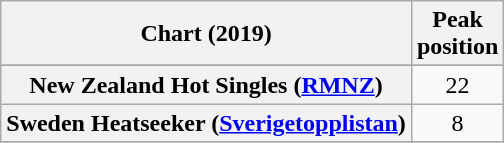<table class="wikitable sortable plainrowheaders" style="text-align:center">
<tr>
<th>Chart (2019)</th>
<th>Peak<br>position</th>
</tr>
<tr>
</tr>
<tr>
<th scope="row">New Zealand Hot Singles (<a href='#'>RMNZ</a>)</th>
<td>22</td>
</tr>
<tr>
<th scope="row">Sweden Heatseeker (<a href='#'>Sverigetopplistan</a>)</th>
<td>8</td>
</tr>
<tr>
</tr>
</table>
